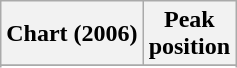<table class="wikitable sortable">
<tr>
<th>Chart (2006)</th>
<th>Peak<br>position</th>
</tr>
<tr>
</tr>
<tr>
</tr>
<tr>
</tr>
<tr>
</tr>
</table>
